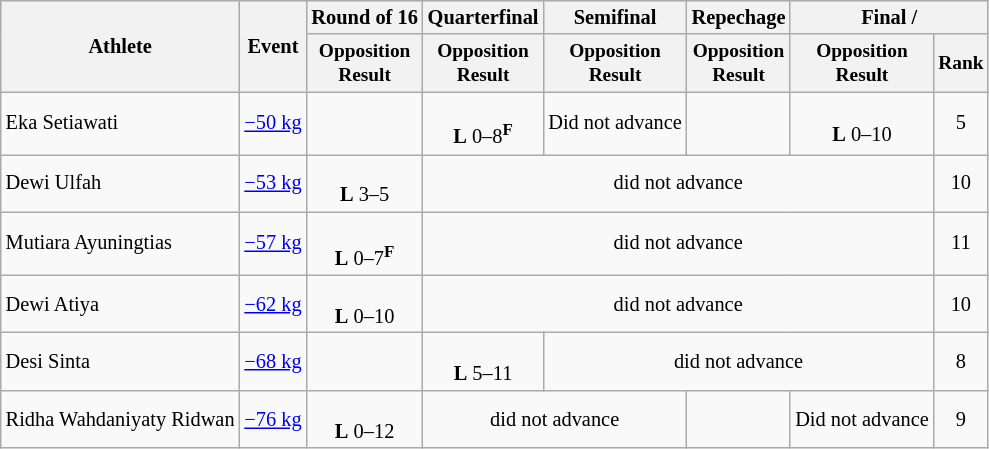<table class=wikitable style=font-size:85%;text-align:center>
<tr>
<th rowspan="2">Athlete</th>
<th rowspan="2">Event</th>
<th>Round of 16</th>
<th>Quarterfinal</th>
<th>Semifinal</th>
<th>Repechage</th>
<th colspan=2>Final / </th>
</tr>
<tr style="font-size: 95%">
<th>Opposition<br>Result</th>
<th>Opposition<br>Result</th>
<th>Opposition<br>Result</th>
<th>Opposition<br>Result</th>
<th>Opposition<br>Result</th>
<th>Rank</th>
</tr>
<tr>
<td align=left>Eka Setiawati</td>
<td align=left><a href='#'>−50 kg</a></td>
<td></td>
<td><br><strong>L</strong> 0–8<sup><strong>F</strong></sup></td>
<td>Did not advance</td>
<td></td>
<td><br><strong>L</strong> 0–10</td>
<td>5</td>
</tr>
<tr>
<td align=left>Dewi Ulfah</td>
<td align=left><a href='#'>−53 kg</a></td>
<td><br><strong>L</strong> 3–5</td>
<td colspan=4>did not advance</td>
<td>10</td>
</tr>
<tr>
<td align=left>Mutiara Ayuningtias</td>
<td align=left><a href='#'>−57 kg</a></td>
<td><br><strong>L</strong> 0–7<sup><strong>F</strong></sup></td>
<td colspan=4>did not advance</td>
<td>11</td>
</tr>
<tr>
<td align=left>Dewi Atiya</td>
<td align=left><a href='#'>−62 kg</a></td>
<td><br><strong>L</strong> 0–10</td>
<td colspan=4>did not advance</td>
<td>10</td>
</tr>
<tr>
<td align=left>Desi Sinta</td>
<td align=left><a href='#'>−68 kg</a></td>
<td></td>
<td><br><strong>L</strong> 5–11</td>
<td colspan=3>did not advance</td>
<td>8</td>
</tr>
<tr>
<td align=left>Ridha Wahdaniyaty Ridwan</td>
<td align=left><a href='#'>−76 kg</a></td>
<td><br><strong>L</strong> 0–12</td>
<td colspan=2>did not advance</td>
<td></td>
<td>Did not advance</td>
<td>9</td>
</tr>
</table>
